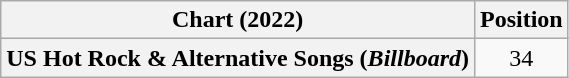<table class="wikitable plainrowheaders" style="text-align:center">
<tr>
<th scope="col">Chart (2022)</th>
<th scope="col">Position</th>
</tr>
<tr>
<th scope="row">US Hot Rock & Alternative Songs (<em>Billboard</em>)</th>
<td>34</td>
</tr>
</table>
